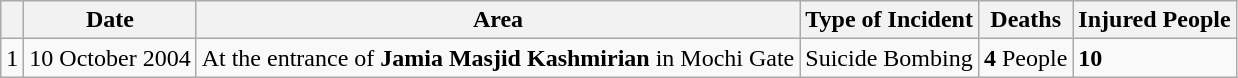<table class="wikitable sortable">
<tr>
<th></th>
<th>Date</th>
<th>Area</th>
<th>Type of Incident</th>
<th>Deaths</th>
<th>Injured People</th>
</tr>
<tr>
<td>1</td>
<td>10 October 2004 </td>
<td>At the entrance of <strong>Jamia Masjid Kashmirian</strong> in Mochi Gate</td>
<td>Suicide Bombing</td>
<td><strong>4</strong> People</td>
<td><strong>10</strong></td>
</tr>
</table>
